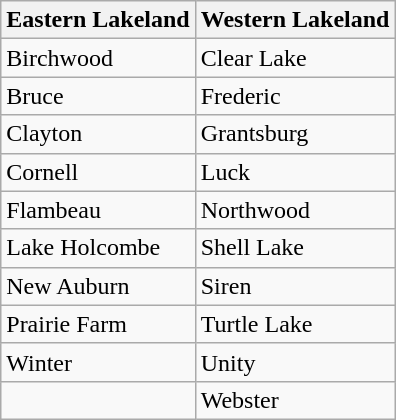<table class="wikitable">
<tr>
<th>Eastern Lakeland</th>
<th>Western Lakeland</th>
</tr>
<tr>
<td>Birchwood</td>
<td>Clear Lake</td>
</tr>
<tr>
<td>Bruce</td>
<td>Frederic</td>
</tr>
<tr>
<td>Clayton</td>
<td>Grantsburg</td>
</tr>
<tr>
<td>Cornell</td>
<td>Luck</td>
</tr>
<tr>
<td>Flambeau</td>
<td>Northwood</td>
</tr>
<tr>
<td>Lake Holcombe</td>
<td>Shell Lake</td>
</tr>
<tr>
<td>New Auburn</td>
<td>Siren</td>
</tr>
<tr>
<td>Prairie Farm</td>
<td>Turtle Lake</td>
</tr>
<tr>
<td>Winter</td>
<td>Unity</td>
</tr>
<tr>
<td></td>
<td>Webster</td>
</tr>
</table>
